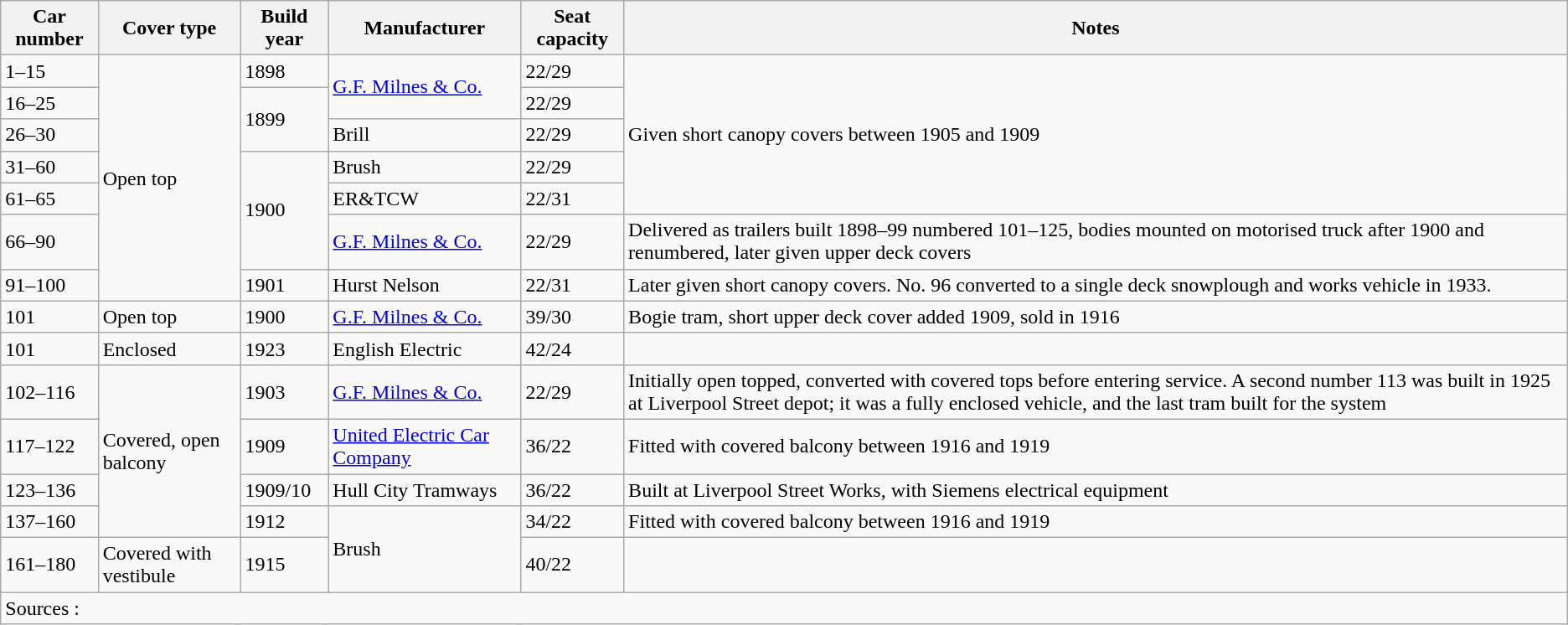<table class="wikitable">
<tr>
<th>Car number</th>
<th>Cover type</th>
<th>Build year</th>
<th>Manufacturer</th>
<th>Seat capacity</th>
<th>Notes</th>
</tr>
<tr>
<td>1–15</td>
<td rowspan=7>Open top</td>
<td>1898</td>
<td rowspan=2><a href='#'>G.F. Milnes & Co.</a></td>
<td>22/29</td>
<td rowspan=5>Given short canopy covers between 1905 and 1909</td>
</tr>
<tr>
<td>16–25</td>
<td rowspan=2>1899</td>
<td>22/29</td>
</tr>
<tr>
<td>26–30</td>
<td>Brill</td>
<td>22/29</td>
</tr>
<tr>
<td>31–60</td>
<td rowspan=3>1900</td>
<td>Brush</td>
<td>22/29</td>
</tr>
<tr>
<td>61–65</td>
<td>ER&TCW</td>
<td>22/31</td>
</tr>
<tr>
<td>66–90</td>
<td><a href='#'>G.F. Milnes & Co.</a></td>
<td>22/29</td>
<td>Delivered as trailers built 1898–99 numbered 101–125, bodies mounted on motorised truck after 1900 and renumbered, later given upper deck covers</td>
</tr>
<tr>
<td>91–100</td>
<td>1901</td>
<td>Hurst Nelson</td>
<td>22/31</td>
<td>Later given short canopy covers. No. 96 converted to a single deck snowplough and works vehicle in 1933.</td>
</tr>
<tr>
<td>101</td>
<td>Open top</td>
<td>1900</td>
<td><a href='#'>G.F. Milnes & Co.</a></td>
<td>39/30</td>
<td>Bogie tram, short upper deck cover added 1909, sold in 1916</td>
</tr>
<tr>
<td>101</td>
<td>Enclosed</td>
<td>1923</td>
<td>English Electric</td>
<td>42/24</td>
<td></td>
</tr>
<tr>
<td>102–116</td>
<td rowspan=4>Covered, open balcony</td>
<td>1903</td>
<td><a href='#'>G.F. Milnes & Co.</a></td>
<td>22/29</td>
<td>Initially open topped, converted with covered tops before entering service. A second number 113 was built in 1925 at Liverpool Street depot; it was a fully enclosed vehicle, and the last tram built for the system</td>
</tr>
<tr>
<td>117–122</td>
<td>1909</td>
<td><a href='#'>United Electric Car Company</a></td>
<td>36/22</td>
<td>Fitted with covered balcony between 1916 and 1919</td>
</tr>
<tr>
<td>123–136</td>
<td>1909/10</td>
<td>Hull City Tramways</td>
<td>36/22</td>
<td>Built at Liverpool Street Works, with Siemens electrical equipment</td>
</tr>
<tr>
<td>137–160</td>
<td>1912</td>
<td rowspan=2>Brush</td>
<td>34/22</td>
<td>Fitted with covered balcony between 1916 and 1919</td>
</tr>
<tr>
<td>161–180</td>
<td>Covered with vestibule</td>
<td>1915</td>
<td>40/22</td>
<td></td>
</tr>
<tr>
<td colspan=6>Sources :</td>
</tr>
</table>
